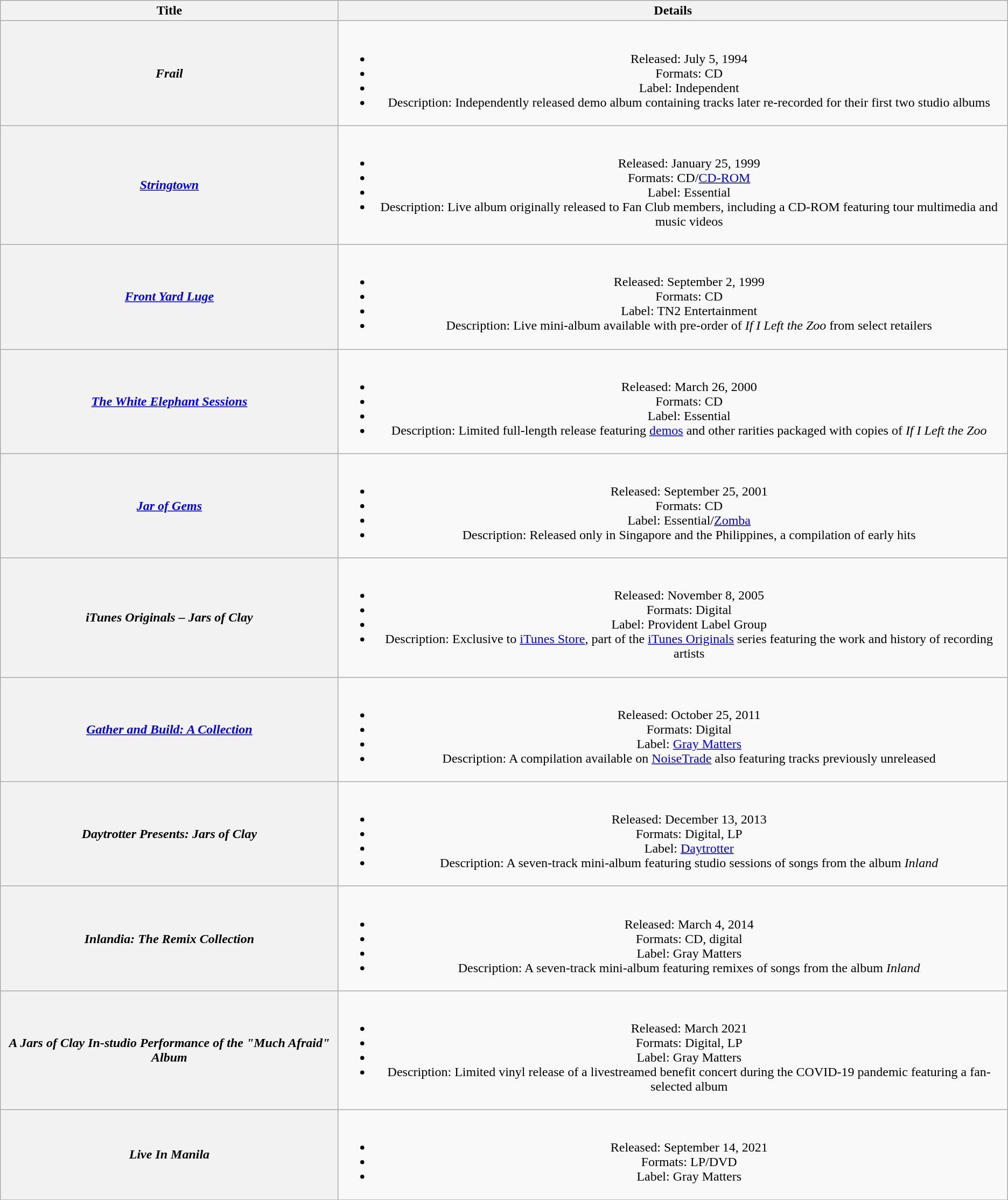<table class="wikitable plainrowheaders" style="text-align:center;">
<tr>
<th scope="col">Title</th>
<th scope="col">Details</th>
</tr>
<tr>
<th scope="row"><em>Frail</em></th>
<td><br><ul><li>Released: July 5, 1994</li><li>Formats: CD</li><li>Label: Independent</li><li>Description: Independently released demo album containing tracks later re-recorded for their first two studio albums</li></ul></td>
</tr>
<tr>
<th scope="row"><em><a href='#'>Stringtown</a></em></th>
<td><br><ul><li>Released: January 25, 1999</li><li>Formats: CD/<a href='#'>CD-ROM</a></li><li>Label: Essential</li><li>Description: Live album originally released to Fan Club members, including a CD-ROM featuring tour multimedia and music videos</li></ul></td>
</tr>
<tr>
<th scope="row"><em><a href='#'>Front Yard Luge</a></em></th>
<td><br><ul><li>Released: September 2, 1999</li><li>Formats: CD</li><li>Label: TN2 Entertainment</li><li>Description: Live mini-album available with pre-order of <em>If I Left the Zoo</em> from select retailers</li></ul></td>
</tr>
<tr>
<th scope="row"><em><a href='#'>The White Elephant Sessions</a></em></th>
<td><br><ul><li>Released: March 26, 2000</li><li>Formats: CD</li><li>Label: Essential</li><li>Description: Limited full-length release featuring <a href='#'>demos</a> and other rarities packaged with copies of <em>If I Left the Zoo</em></li></ul></td>
</tr>
<tr>
<th scope="row"><em><a href='#'>Jar of Gems</a></em></th>
<td><br><ul><li>Released: September 25, 2001</li><li>Formats: CD</li><li>Label: Essential/<a href='#'>Zomba</a></li><li>Description: Released only in Singapore and the Philippines, a compilation of early hits</li></ul></td>
</tr>
<tr>
<th scope="row"><em>iTunes Originals – Jars of Clay</em></th>
<td><br><ul><li>Released: November 8, 2005</li><li>Formats: Digital</li><li>Label: Provident Label Group</li><li>Description: Exclusive to <a href='#'>iTunes Store</a>, part of the <a href='#'>iTunes Originals</a> series featuring the work and history of recording artists</li></ul></td>
</tr>
<tr>
<th scope="row"><em><a href='#'>Gather and Build: A Collection</a></em></th>
<td><br><ul><li>Released: October 25, 2011</li><li>Formats: Digital</li><li>Label: <a href='#'>Gray Matters</a></li><li>Description: A compilation available on <a href='#'>NoiseTrade</a> also featuring tracks previously unreleased</li></ul></td>
</tr>
<tr>
<th scope="row"><em>Daytrotter Presents: Jars of Clay</em></th>
<td><br><ul><li>Released: December 13, 2013</li><li>Formats: Digital, LP</li><li>Label: <a href='#'>Daytrotter</a></li><li>Description: A seven-track mini-album featuring studio sessions of songs from the album <em>Inland</em></li></ul></td>
</tr>
<tr>
<th scope="row"><em>Inlandia: The Remix Collection</em></th>
<td><br><ul><li>Released: March 4, 2014</li><li>Formats: CD, digital</li><li>Label: Gray Matters</li><li>Description: A seven-track mini-album featuring remixes of songs from the album <em>Inland</em></li></ul></td>
</tr>
<tr>
<th scope="row"><em>A Jars of Clay In-studio Performance of the "Much Afraid" Album</em></th>
<td><br><ul><li>Released: March 2021</li><li>Formats: Digital, LP</li><li>Label: Gray Matters</li><li>Description: Limited vinyl release of a livestreamed benefit concert during the COVID-19 pandemic featuring a fan-selected album</li></ul></td>
</tr>
<tr>
<th scope="row"><em>Live In Manila</em></th>
<td><br><ul><li>Released: September 14, 2021</li><li>Formats: LP/DVD</li><li>Label: Gray Matters</li></ul></td>
</tr>
<tr>
</tr>
</table>
